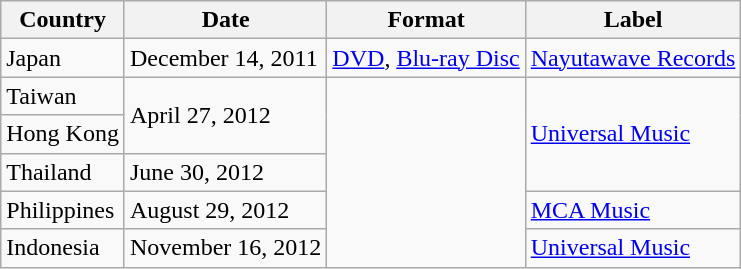<table class="wikitable plainrowheaders">
<tr>
<th scope="col">Country</th>
<th>Date</th>
<th>Format</th>
<th>Label</th>
</tr>
<tr>
<td rowspan="1">Japan</td>
<td>December 14, 2011</td>
<td><a href='#'>DVD</a>, <a href='#'>Blu-ray Disc</a></td>
<td rowspan="1"><a href='#'>Nayutawave Records</a></td>
</tr>
<tr>
<td scope="row" rowspan="1">Taiwan</td>
<td rowspan="2">April 27, 2012</td>
<td rowspan="5"></td>
<td rowspan="3"><a href='#'>Universal Music</a></td>
</tr>
<tr>
<td scope="row" rowspan="1">Hong Kong</td>
</tr>
<tr>
<td>Thailand</td>
<td>June 30, 2012</td>
</tr>
<tr>
<td scope="row" rowspan="1">Philippines</td>
<td>August 29, 2012</td>
<td><a href='#'>MCA Music</a></td>
</tr>
<tr>
<td>Indonesia</td>
<td>November 16, 2012</td>
<td><a href='#'>Universal Music</a></td>
</tr>
</table>
